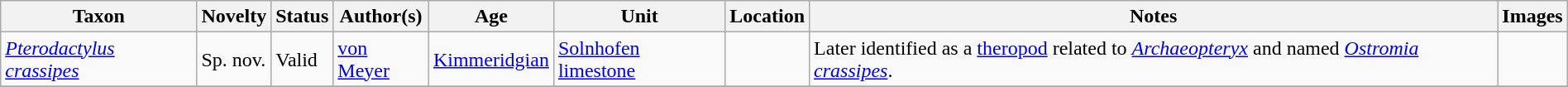<table class="wikitable sortable" align="center" width="100%">
<tr>
<th>Taxon</th>
<th>Novelty</th>
<th>Status</th>
<th>Author(s)</th>
<th>Age</th>
<th>Unit</th>
<th>Location</th>
<th>Notes</th>
<th>Images</th>
</tr>
<tr>
<td><em><a href='#'>Pterodactylus crassipes</a></em></td>
<td>Sp. nov.</td>
<td>Valid</td>
<td><a href='#'>von Meyer</a></td>
<td><a href='#'>Kimmeridgian</a></td>
<td><a href='#'>Solnhofen limestone</a></td>
<td></td>
<td>Later identified as a <a href='#'>theropod</a> related to <em><a href='#'>Archaeopteryx</a></em> and named <em><a href='#'>Ostromia crassipes</a></em>.</td>
<td></td>
</tr>
<tr>
</tr>
</table>
